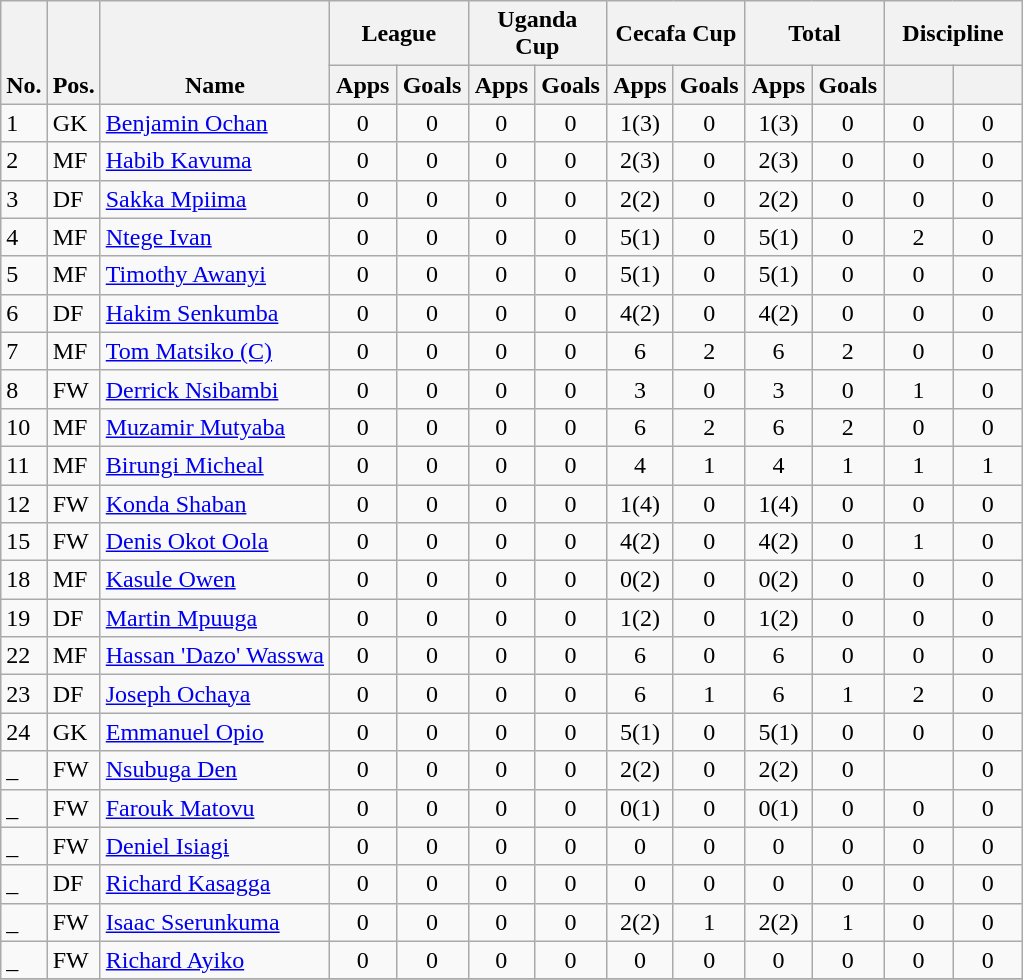<table class="wikitable" style="text-align:center">
<tr>
<th rowspan="2" valign="bottom">No.</th>
<th rowspan="2" valign="bottom">Pos.</th>
<th rowspan="2" valign="bottom">Name</th>
<th colspan="2" width="85">League</th>
<th colspan="2" width="85">Uganda Cup</th>
<th colspan="2" width="85">Cecafa Cup</th>
<th colspan="2" width="85">Total</th>
<th colspan="2" width="85">Discipline</th>
</tr>
<tr>
<th>Apps</th>
<th>Goals</th>
<th>Apps</th>
<th>Goals</th>
<th>Apps</th>
<th>Goals</th>
<th>Apps</th>
<th>Goals</th>
<th></th>
<th></th>
</tr>
<tr>
<td align="left">1</td>
<td align="left">GK</td>
<td align="left"> <a href='#'>Benjamin Ochan</a></td>
<td>0</td>
<td>0</td>
<td>0</td>
<td>0</td>
<td>1(3)</td>
<td>0</td>
<td>1(3)</td>
<td>0</td>
<td>0</td>
<td>0</td>
</tr>
<tr>
<td align="left">2</td>
<td align="left">MF</td>
<td align="left"> <a href='#'>Habib Kavuma</a></td>
<td>0</td>
<td>0</td>
<td>0</td>
<td>0</td>
<td>2(3)</td>
<td>0</td>
<td>2(3)</td>
<td>0</td>
<td>0</td>
<td>0</td>
</tr>
<tr>
<td align="left">3</td>
<td align="left">DF</td>
<td align="left"> <a href='#'>Sakka Mpiima</a></td>
<td>0</td>
<td>0</td>
<td>0</td>
<td>0</td>
<td>2(2)</td>
<td>0</td>
<td>2(2)</td>
<td>0</td>
<td>0</td>
<td>0</td>
</tr>
<tr>
<td align="left">4</td>
<td align="left">MF</td>
<td align="left"> <a href='#'>Ntege Ivan</a></td>
<td>0</td>
<td>0</td>
<td>0</td>
<td>0</td>
<td>5(1)</td>
<td>0</td>
<td>5(1)</td>
<td>0</td>
<td>2</td>
<td>0</td>
</tr>
<tr>
<td align="left">5</td>
<td align="left">MF</td>
<td align="left"> <a href='#'>Timothy Awanyi</a></td>
<td>0</td>
<td>0</td>
<td>0</td>
<td>0</td>
<td>5(1)</td>
<td>0</td>
<td>5(1)</td>
<td>0</td>
<td>0</td>
<td>0</td>
</tr>
<tr>
<td align="left">6</td>
<td align="left">DF</td>
<td align="left"> <a href='#'>Hakim Senkumba</a></td>
<td>0</td>
<td>0</td>
<td>0</td>
<td>0</td>
<td>4(2)</td>
<td>0</td>
<td>4(2)</td>
<td>0</td>
<td>0</td>
<td>0</td>
</tr>
<tr>
<td align="left">7</td>
<td align="left">MF</td>
<td align="left"> <a href='#'>Tom Matsiko (C)</a></td>
<td>0</td>
<td>0</td>
<td>0</td>
<td>0</td>
<td>6</td>
<td>2</td>
<td>6</td>
<td>2</td>
<td>0</td>
<td>0</td>
</tr>
<tr>
<td align="left">8</td>
<td align="left">FW</td>
<td align="left"> <a href='#'>Derrick Nsibambi</a></td>
<td>0</td>
<td>0</td>
<td>0</td>
<td>0</td>
<td>3</td>
<td>0</td>
<td>3</td>
<td>0</td>
<td>1</td>
<td>0</td>
</tr>
<tr>
<td align="left">10</td>
<td align="left">MF</td>
<td align="left"> <a href='#'>Muzamir Mutyaba</a></td>
<td>0</td>
<td>0</td>
<td>0</td>
<td>0</td>
<td>6</td>
<td>2</td>
<td>6</td>
<td>2</td>
<td>0</td>
<td>0</td>
</tr>
<tr>
<td align="left">11</td>
<td align="left">MF</td>
<td align="left"> <a href='#'>Birungi Micheal</a></td>
<td>0</td>
<td>0</td>
<td>0</td>
<td>0</td>
<td>4</td>
<td>1</td>
<td>4</td>
<td>1</td>
<td>1</td>
<td>1</td>
</tr>
<tr>
<td align="left">12</td>
<td align="left">FW</td>
<td align="left"> <a href='#'>Konda Shaban</a></td>
<td>0</td>
<td>0</td>
<td>0</td>
<td>0</td>
<td>1(4)</td>
<td>0</td>
<td>1(4)</td>
<td>0</td>
<td>0</td>
<td>0</td>
</tr>
<tr>
<td align="left">15</td>
<td align="left">FW</td>
<td align="left"> <a href='#'>Denis Okot Oola</a></td>
<td>0</td>
<td>0</td>
<td>0</td>
<td>0</td>
<td>4(2)</td>
<td>0</td>
<td>4(2)</td>
<td>0</td>
<td>1</td>
<td>0</td>
</tr>
<tr>
<td align="left">18</td>
<td align="left">MF</td>
<td align="left"> <a href='#'>Kasule Owen</a></td>
<td>0</td>
<td>0</td>
<td>0</td>
<td>0</td>
<td>0(2)</td>
<td>0</td>
<td>0(2)</td>
<td>0</td>
<td>0</td>
<td>0</td>
</tr>
<tr>
<td align="left">19</td>
<td align="left">DF</td>
<td align="left"> <a href='#'>Martin Mpuuga</a></td>
<td>0</td>
<td>0</td>
<td>0</td>
<td>0</td>
<td>1(2)</td>
<td>0</td>
<td>1(2)</td>
<td>0</td>
<td>0</td>
<td>0</td>
</tr>
<tr>
<td align="left">22</td>
<td align="left">MF</td>
<td align="left"> <a href='#'>Hassan 'Dazo' Wasswa</a></td>
<td>0</td>
<td>0</td>
<td>0</td>
<td>0</td>
<td>6</td>
<td>0</td>
<td>6</td>
<td>0</td>
<td>0</td>
<td>0</td>
</tr>
<tr>
<td align="left">23</td>
<td align="left">DF</td>
<td align="left"> <a href='#'>Joseph Ochaya</a></td>
<td>0</td>
<td>0</td>
<td>0</td>
<td>0</td>
<td>6</td>
<td>1</td>
<td>6</td>
<td>1</td>
<td>2</td>
<td>0</td>
</tr>
<tr>
<td align="left">24</td>
<td align="left">GK</td>
<td align="left"> <a href='#'>Emmanuel Opio</a></td>
<td>0</td>
<td>0</td>
<td>0</td>
<td>0</td>
<td>5(1)</td>
<td>0</td>
<td>5(1)</td>
<td>0</td>
<td>0</td>
<td>0</td>
</tr>
<tr>
<td align="left">_</td>
<td align="left">FW</td>
<td align="left"> <a href='#'>Nsubuga Den</a></td>
<td>0</td>
<td>0</td>
<td>0</td>
<td>0</td>
<td>2(2)</td>
<td>0</td>
<td>2(2)</td>
<td>0</td>
<td></td>
<td>0</td>
</tr>
<tr>
<td align="left">_</td>
<td align="left">FW</td>
<td align="left"> <a href='#'>Farouk Matovu</a></td>
<td>0</td>
<td>0</td>
<td>0</td>
<td>0</td>
<td>0(1)</td>
<td>0</td>
<td>0(1)</td>
<td>0</td>
<td>0</td>
<td>0</td>
</tr>
<tr>
<td align="left">_</td>
<td align="left">FW</td>
<td align="left"> <a href='#'>Deniel Isiagi</a></td>
<td>0</td>
<td>0</td>
<td>0</td>
<td>0</td>
<td>0</td>
<td>0</td>
<td>0</td>
<td>0</td>
<td>0</td>
<td>0</td>
</tr>
<tr>
<td align="left">_</td>
<td align="left">DF</td>
<td align="left"> <a href='#'>Richard Kasagga</a></td>
<td>0</td>
<td>0</td>
<td>0</td>
<td>0</td>
<td>0</td>
<td>0</td>
<td>0</td>
<td>0</td>
<td>0</td>
<td>0</td>
</tr>
<tr>
<td align="left">_</td>
<td align="left">FW</td>
<td align="left"> <a href='#'>Isaac Sserunkuma</a></td>
<td>0</td>
<td>0</td>
<td>0</td>
<td>0</td>
<td>2(2)</td>
<td>1</td>
<td>2(2)</td>
<td>1</td>
<td>0</td>
<td>0</td>
</tr>
<tr>
<td align="left">_</td>
<td align="left">FW</td>
<td align="left"> <a href='#'>Richard Ayiko</a></td>
<td>0</td>
<td>0</td>
<td>0</td>
<td>0</td>
<td>0</td>
<td>0</td>
<td>0</td>
<td>0</td>
<td>0</td>
<td>0</td>
</tr>
<tr>
</tr>
</table>
